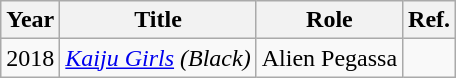<table class="wikitable">
<tr>
<th>Year</th>
<th>Title</th>
<th>Role</th>
<th>Ref.</th>
</tr>
<tr>
<td>2018</td>
<td><em><a href='#'>Kaiju Girls</a> (Black)</em></td>
<td>Alien Pegassa</td>
<td></td>
</tr>
</table>
